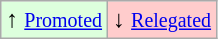<table class="wikitable" align="center">
<tr>
<td bgcolor="#ddffdd">↑ <small><a href='#'>Promoted</a></small></td>
<td bgcolor="#ffcccc">↓ <small><a href='#'>Relegated</a></small></td>
</tr>
</table>
